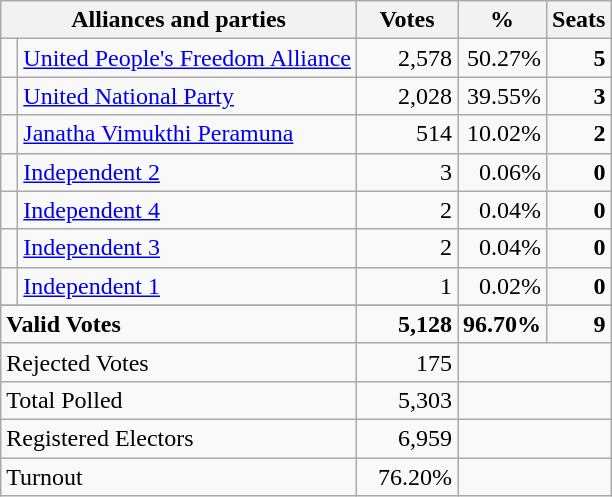<table class="wikitable" border="1" style="text-align:right;">
<tr>
<th valign=bottom align=left colspan=2>Alliances and parties</th>
<th valign=bottom align=center width="60">Votes</th>
<th valign=bottom align=center width="50">%</th>
<th valign=bottom align=center>Seats</th>
</tr>
<tr>
<td bgcolor=> </td>
<td align=left><a href='#'>United People's Freedom Alliance</a></td>
<td>2,578</td>
<td>50.27%</td>
<td><strong>5</strong></td>
</tr>
<tr>
<td bgcolor=> </td>
<td align=left><a href='#'>United National Party</a></td>
<td>2,028</td>
<td>39.55%</td>
<td><strong>3</strong></td>
</tr>
<tr>
<td bgcolor=> </td>
<td align=left><a href='#'>Janatha Vimukthi Peramuna</a></td>
<td>514</td>
<td>10.02%</td>
<td><strong>2</strong></td>
</tr>
<tr>
<td></td>
<td align=left><a href='#'>Independent 2</a></td>
<td>3</td>
<td>0.06%</td>
<td><strong>0</strong></td>
</tr>
<tr>
<td></td>
<td align=left><a href='#'>Independent 4</a></td>
<td>2</td>
<td>0.04%</td>
<td><strong>0</strong></td>
</tr>
<tr>
<td></td>
<td align=left><a href='#'>Independent 3</a></td>
<td>2</td>
<td>0.04%</td>
<td><strong>0</strong></td>
</tr>
<tr>
<td></td>
<td align=left><a href='#'>Independent 1</a></td>
<td>1</td>
<td>0.02%</td>
<td><strong>0</strong></td>
</tr>
<tr>
</tr>
<tr>
<td colspan=2 align=left><strong>Valid Votes</strong></td>
<td><strong>5,128</strong></td>
<td><strong>96.70%</strong></td>
<td><strong>9</strong></td>
</tr>
<tr>
<td colspan=2 align=left>Rejected Votes</td>
<td>175</td>
<td colspan=2></td>
</tr>
<tr>
<td colspan=2 align=left>Total Polled</td>
<td>5,303</td>
<td colspan=2></td>
</tr>
<tr>
<td colspan=2 align=left>Registered Electors</td>
<td>6,959</td>
<td colspan=2></td>
</tr>
<tr>
<td colspan=2 align=left>Turnout</td>
<td>76.20%</td>
<td colspan=2></td>
</tr>
</table>
